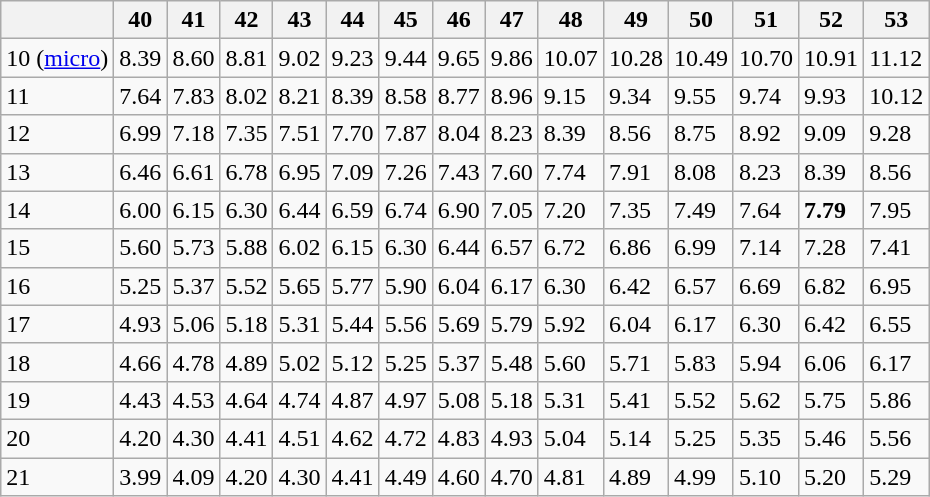<table class="wikitable">
<tr>
<th></th>
<th>40</th>
<th>41</th>
<th>42</th>
<th>43</th>
<th>44</th>
<th>45</th>
<th>46</th>
<th>47</th>
<th>48</th>
<th>49</th>
<th>50</th>
<th>51</th>
<th>52</th>
<th>53</th>
</tr>
<tr>
<td>10 (<a href='#'>micro</a>)</td>
<td>8.39</td>
<td>8.60</td>
<td>8.81</td>
<td>9.02</td>
<td>9.23</td>
<td>9.44</td>
<td>9.65</td>
<td>9.86</td>
<td>10.07</td>
<td>10.28</td>
<td>10.49</td>
<td>10.70</td>
<td>10.91</td>
<td>11.12</td>
</tr>
<tr>
<td>11</td>
<td>7.64</td>
<td>7.83</td>
<td>8.02</td>
<td>8.21</td>
<td>8.39</td>
<td>8.58</td>
<td>8.77</td>
<td>8.96</td>
<td>9.15</td>
<td>9.34</td>
<td>9.55</td>
<td>9.74</td>
<td>9.93</td>
<td>10.12</td>
</tr>
<tr>
<td>12</td>
<td>6.99</td>
<td>7.18</td>
<td>7.35</td>
<td>7.51</td>
<td>7.70</td>
<td>7.87</td>
<td>8.04</td>
<td>8.23</td>
<td>8.39</td>
<td>8.56</td>
<td>8.75</td>
<td>8.92</td>
<td>9.09</td>
<td>9.28</td>
</tr>
<tr>
<td>13</td>
<td>6.46</td>
<td>6.61</td>
<td>6.78</td>
<td>6.95</td>
<td>7.09</td>
<td>7.26</td>
<td>7.43</td>
<td>7.60</td>
<td>7.74</td>
<td>7.91</td>
<td>8.08</td>
<td>8.23</td>
<td>8.39</td>
<td>8.56</td>
</tr>
<tr>
<td>14</td>
<td>6.00</td>
<td>6.15</td>
<td>6.30</td>
<td>6.44</td>
<td>6.59</td>
<td>6.74</td>
<td>6.90</td>
<td>7.05</td>
<td>7.20</td>
<td>7.35</td>
<td>7.49</td>
<td>7.64</td>
<td><strong>7.79</strong></td>
<td>7.95</td>
</tr>
<tr>
<td>15</td>
<td>5.60</td>
<td>5.73</td>
<td>5.88</td>
<td>6.02</td>
<td>6.15</td>
<td>6.30</td>
<td>6.44</td>
<td>6.57</td>
<td>6.72</td>
<td>6.86</td>
<td>6.99</td>
<td>7.14</td>
<td>7.28</td>
<td>7.41</td>
</tr>
<tr>
<td>16</td>
<td>5.25</td>
<td>5.37</td>
<td>5.52</td>
<td>5.65</td>
<td>5.77</td>
<td>5.90</td>
<td>6.04</td>
<td>6.17</td>
<td>6.30</td>
<td>6.42</td>
<td>6.57</td>
<td>6.69</td>
<td>6.82</td>
<td>6.95</td>
</tr>
<tr>
<td>17</td>
<td>4.93</td>
<td>5.06</td>
<td>5.18</td>
<td>5.31</td>
<td>5.44</td>
<td>5.56</td>
<td>5.69</td>
<td>5.79</td>
<td>5.92</td>
<td>6.04</td>
<td>6.17</td>
<td>6.30</td>
<td>6.42</td>
<td>6.55</td>
</tr>
<tr>
<td>18</td>
<td>4.66</td>
<td>4.78</td>
<td>4.89</td>
<td>5.02</td>
<td>5.12</td>
<td>5.25</td>
<td>5.37</td>
<td>5.48</td>
<td>5.60</td>
<td>5.71</td>
<td>5.83</td>
<td>5.94</td>
<td>6.06</td>
<td>6.17</td>
</tr>
<tr>
<td>19</td>
<td>4.43</td>
<td>4.53</td>
<td>4.64</td>
<td>4.74</td>
<td>4.87</td>
<td>4.97</td>
<td>5.08</td>
<td>5.18</td>
<td>5.31</td>
<td>5.41</td>
<td>5.52</td>
<td>5.62</td>
<td>5.75</td>
<td>5.86</td>
</tr>
<tr>
<td>20</td>
<td>4.20</td>
<td>4.30</td>
<td>4.41</td>
<td>4.51</td>
<td>4.62</td>
<td>4.72</td>
<td>4.83</td>
<td>4.93</td>
<td>5.04</td>
<td>5.14</td>
<td>5.25</td>
<td>5.35</td>
<td>5.46</td>
<td>5.56</td>
</tr>
<tr>
<td>21</td>
<td>3.99</td>
<td>4.09</td>
<td>4.20</td>
<td>4.30</td>
<td>4.41</td>
<td>4.49</td>
<td>4.60</td>
<td>4.70</td>
<td>4.81</td>
<td>4.89</td>
<td>4.99</td>
<td>5.10</td>
<td>5.20</td>
<td>5.29</td>
</tr>
</table>
